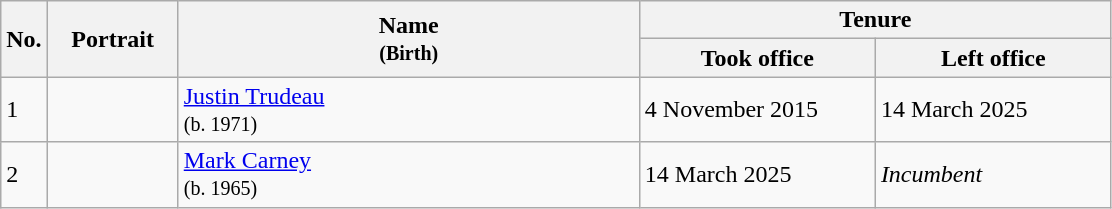<table class="wikitable">
<tr>
<th scope="col" style="width:20px;" rowspan="2">No.</th>
<th scope="col" style="width:80px;" rowspan="2">Portrait</th>
<th scope="col" style="width:300px;" rowspan="2">Name<br><small>(Birth)</small></th>
<th scope="col" style="width:300px;" colspan="2">Tenure</th>
</tr>
<tr>
<th scope="col" style="width:150px;">Took office</th>
<th scope="col" style="width:150px;">Left office</th>
</tr>
<tr>
<td>1</td>
<td style="text-align: center;"></td>
<td><a href='#'>Justin Trudeau</a><br><small>(b. 1971)</small></td>
<td>4 November 2015</td>
<td>14 March 2025</td>
</tr>
<tr>
<td>2</td>
<td style="text-align: center;"></td>
<td><a href='#'>Mark Carney</a><br><small>(b. 1965)</small></td>
<td>14 March 2025</td>
<td><em>Incumbent</em></td>
</tr>
</table>
